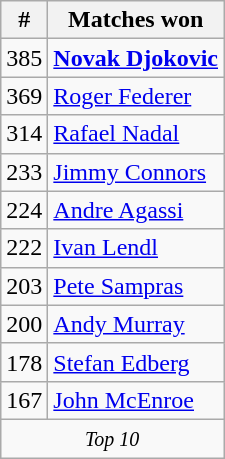<table class="wikitable" style="display:inline-table;">
<tr>
<th>#</th>
<th>Matches won</th>
</tr>
<tr>
<td>385</td>
<td> <strong><a href='#'>Novak Djokovic</a></strong></td>
</tr>
<tr>
<td>369</td>
<td> <a href='#'>Roger Federer</a></td>
</tr>
<tr>
<td>314</td>
<td> <a href='#'>Rafael Nadal</a></td>
</tr>
<tr>
<td>233</td>
<td> <a href='#'>Jimmy Connors</a></td>
</tr>
<tr>
<td>224</td>
<td> <a href='#'>Andre Agassi</a></td>
</tr>
<tr>
<td>222</td>
<td> <a href='#'>Ivan Lendl</a></td>
</tr>
<tr>
<td>203</td>
<td> <a href='#'>Pete Sampras</a></td>
</tr>
<tr>
<td>200</td>
<td> <a href='#'>Andy Murray</a></td>
</tr>
<tr>
<td>178</td>
<td> <a href='#'>Stefan Edberg</a></td>
</tr>
<tr>
<td>167</td>
<td> <a href='#'>John McEnroe</a></td>
</tr>
<tr>
<td colspan="4" style="text-align: center;"><small><em>Top 10</em></small><br></td>
</tr>
</table>
